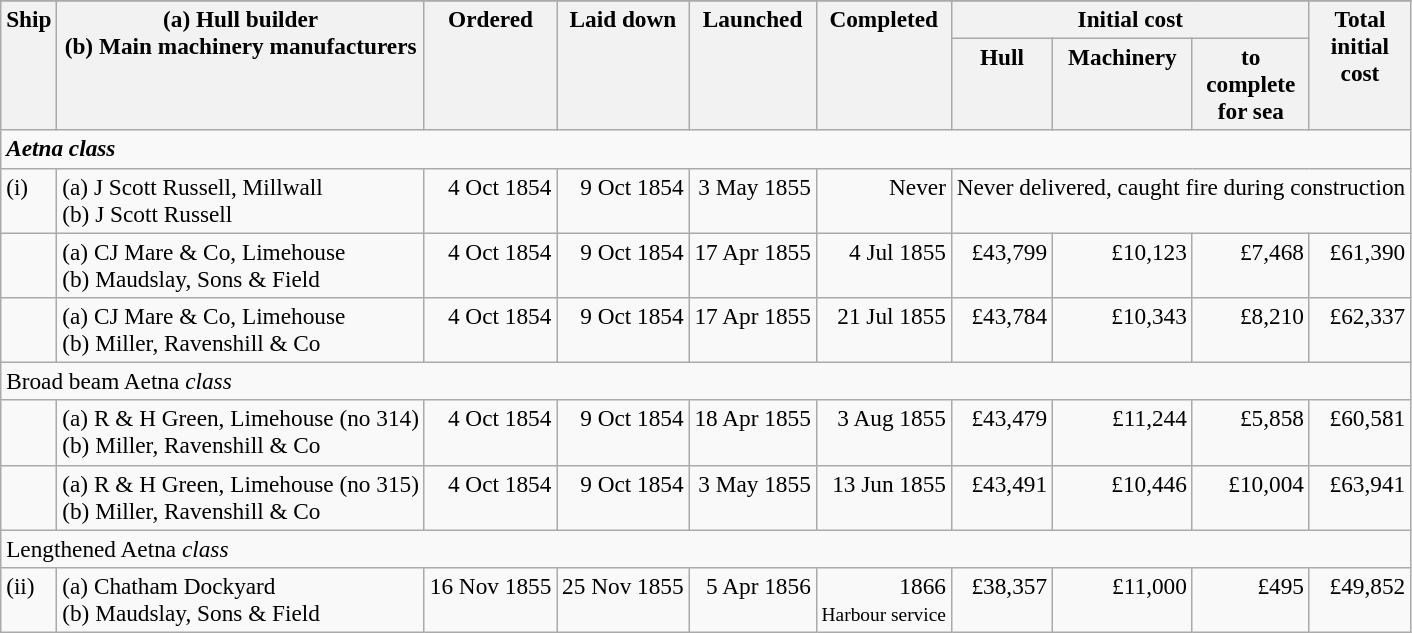<table class="wikitable" style="font-size:97%;">
<tr>
</tr>
<tr>
</tr>
<tr style="vertical-align:top;">
<th rowspan=2>Ship</th>
<th rowspan=2>(a) Hull builder<br>(b) Main machinery manufacturers</th>
<th rowspan=2>Ordered</th>
<th rowspan=2>Laid down</th>
<th rowspan=2>Launched</th>
<th rowspan=2>Completed</th>
<th colspan=3>Initial cost</th>
<th rowspan=2>Total<br>initial<br>cost</th>
</tr>
<tr style="vertical-align:top;">
<th>Hull</th>
<th>Machinery</th>
<th>to<br>complete<br>for sea</th>
</tr>
<tr style="vertical-align:top;">
<td Colspan=10 align=left><strong><em>Aetna<em> class<strong></td>
</tr>
<tr style="vertical-align:top;">
<td align=left> (i)</td>
<td align=left>(a) J Scott Russell, Millwall<br>(b) J Scott Russell</td>
<td style="text-align:right;">4 Oct 1854</td>
<td style="text-align:right;">9 Oct 1854</td>
<td style="text-align:right;">3 May 1855</td>
<td style="text-align:right;">Never</td>
<td align=left colspan=4>Never delivered, caught fire during construction</td>
</tr>
<tr style="vertical-align:top;">
<td align=left></td>
<td align=left>(a) CJ Mare & Co, Limehouse<br>(b) Maudslay, Sons & Field</td>
<td style="text-align:right;">4 Oct 1854</td>
<td style="text-align:right;">9 Oct 1854</td>
<td style="text-align:right;">17 Apr 1855</td>
<td style="text-align:right;">4 Jul 1855</td>
<td style="text-align:right;">£43,799</td>
<td style="text-align:right;">£10,123</td>
<td style="text-align:right;">£7,468</td>
<td style="text-align:right;">£61,390</td>
</tr>
<tr style="vertical-align:top;">
<td align=left></td>
<td align=left>(a) CJ Mare & Co, Limehouse<br>(b) Miller, Ravenshill & Co</td>
<td style="text-align:right;">4 Oct 1854</td>
<td style="text-align:right;">9 Oct 1854</td>
<td style="text-align:right;">17 Apr 1855</td>
<td style="text-align:right;">21 Jul 1855</td>
<td style="text-align:right;">£43,784</td>
<td style="text-align:right;">£10,343</td>
<td style="text-align:right;">£8,210</td>
<td style="text-align:right;">£62,337</td>
</tr>
<tr style="vertical-align:top;">
<td Colspan=10 align=left></strong>Broad beam </em>Aetna<em> class<strong></td>
</tr>
<tr style="vertical-align:top;">
<td align=left></td>
<td align=left>(a) R & H Green, Limehouse (no 314)<br>(b) Miller, Ravenshill & Co</td>
<td style="text-align:right;">4 Oct 1854</td>
<td style="text-align:right;">9 Oct 1854</td>
<td style="text-align:right;">18 Apr 1855</td>
<td style="text-align:right;">3 Aug 1855</td>
<td style="text-align:right;">£43,479</td>
<td style="text-align:right;">£11,244</td>
<td style="text-align:right;">£5,858</td>
<td style="text-align:right;">£60,581</td>
</tr>
<tr style="vertical-align:top;">
<td align=left></td>
<td align=left>(a) R & H Green, Limehouse (no 315)<br>(b) Miller, Ravenshill & Co</td>
<td style="text-align:right;">4 Oct 1854</td>
<td style="text-align:right;">9 Oct 1854</td>
<td style="text-align:right;">3 May 1855</td>
<td style="text-align:right;">13 Jun 1855</td>
<td style="text-align:right;">£43,491</td>
<td style="text-align:right;">£10,446</td>
<td style="text-align:right;">£10,004</td>
<td style="text-align:right;">£63,941</td>
</tr>
<tr style="vertical-align:top;">
<td Colspan=10 align=left></strong>Lengthened </em>Aetna<em> class<strong></td>
</tr>
<tr style="vertical-align:top;">
<td align=left> (ii)</td>
<td align=left>(a) Chatham Dockyard<br>(b) Maudslay, Sons & Field</td>
<td style="text-align:right;">16 Nov 1855</td>
<td style="text-align:right;">25 Nov 1855</td>
<td style="text-align:right;">5 Apr 1856</td>
<td style="text-align:right;">1866<br><small>Harbour service</small></td>
<td style="text-align:right;">£38,357</td>
<td style="text-align:right;">£11,000</td>
<td style="text-align:right;">£495</td>
<td style="text-align:right;">£49,852</td>
</tr>
</table>
